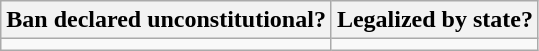<table class="wikitable">
<tr>
<th>Ban declared unconstitutional?</th>
<th>Legalized by state?</th>
</tr>
<tr>
<td></td>
<td></td>
</tr>
</table>
